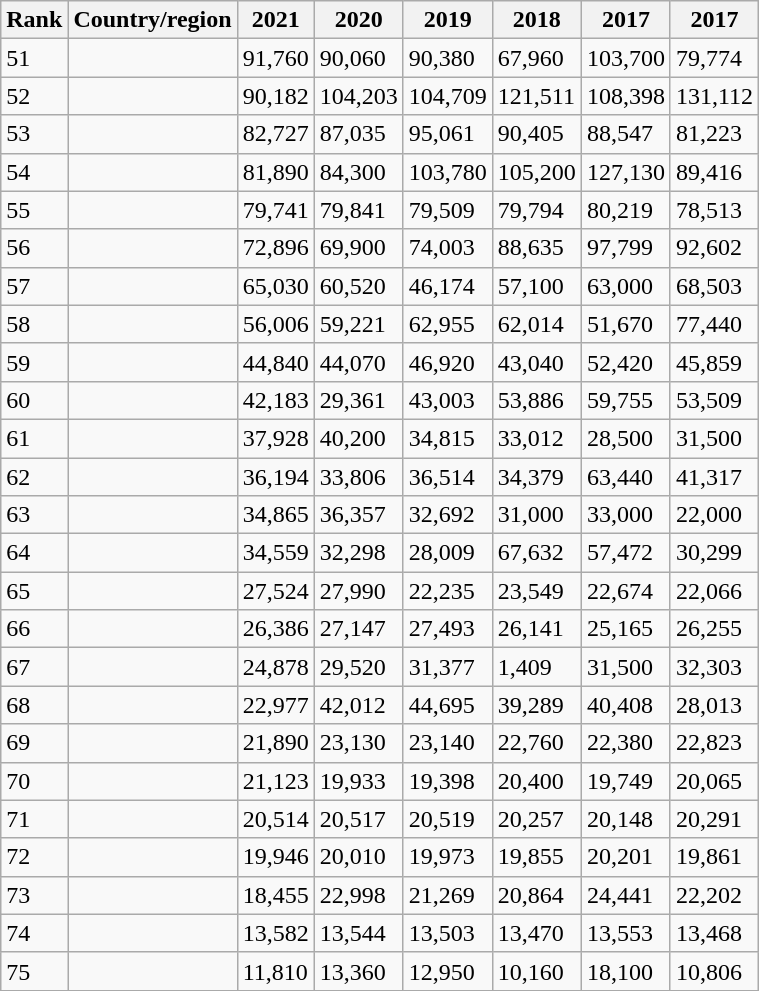<table class="wikitable sortable">
<tr>
<th>Rank</th>
<th>Country/region</th>
<th data-sort-type="number">2021</th>
<th data-sort-type="number">2020</th>
<th data-sort-type="number">2019</th>
<th data-sort-type="number">2018</th>
<th data-sort-type="number">2017</th>
<th data-sort-type="number">2017</th>
</tr>
<tr>
<td>51</td>
<td></td>
<td align="left">91,760</td>
<td align="left">90,060</td>
<td align="left">90,380</td>
<td align="left">67,960</td>
<td align="left">103,700</td>
<td align="left">79,774</td>
</tr>
<tr>
<td>52</td>
<td></td>
<td align="left">90,182</td>
<td align="left">104,203</td>
<td align="left">104,709</td>
<td align="left">121,511</td>
<td align="left">108,398</td>
<td align="left">131,112</td>
</tr>
<tr>
<td>53</td>
<td></td>
<td align="left">82,727</td>
<td align="left">87,035</td>
<td align="left">95,061</td>
<td align="left">90,405</td>
<td align="left">88,547</td>
<td align="left">81,223</td>
</tr>
<tr>
<td>54</td>
<td></td>
<td align="left">81,890</td>
<td align="left">84,300</td>
<td align="left">103,780</td>
<td align="left">105,200</td>
<td align="left">127,130</td>
<td align="left">89,416</td>
</tr>
<tr>
<td>55</td>
<td></td>
<td align="left">79,741</td>
<td align="left">79,841</td>
<td align="left">79,509</td>
<td align="left">79,794</td>
<td align="left">80,219</td>
<td align="left">78,513</td>
</tr>
<tr>
<td>56</td>
<td></td>
<td align="left">72,896</td>
<td align="left">69,900</td>
<td align="left">74,003</td>
<td align="left">88,635</td>
<td align="left">97,799</td>
<td align="left">92,602</td>
</tr>
<tr>
<td>57</td>
<td></td>
<td align="left">65,030</td>
<td align="left">60,520</td>
<td align="left">46,174</td>
<td align="left">57,100</td>
<td align="left">63,000</td>
<td align="left">68,503</td>
</tr>
<tr>
<td>58</td>
<td></td>
<td align="left">56,006</td>
<td align="left">59,221</td>
<td align="left">62,955</td>
<td align="left">62,014</td>
<td align="left">51,670</td>
<td align="left">77,440</td>
</tr>
<tr>
<td>59</td>
<td></td>
<td align="left">44,840</td>
<td align="left">44,070</td>
<td align="left">46,920</td>
<td align="left">43,040</td>
<td align="left">52,420</td>
<td align="left">45,859</td>
</tr>
<tr>
<td>60</td>
<td></td>
<td align="left">42,183</td>
<td align="left">29,361</td>
<td align="left">43,003</td>
<td align="left">53,886</td>
<td align="left">59,755</td>
<td align="left">53,509</td>
</tr>
<tr>
<td>61</td>
<td></td>
<td align="left">37,928</td>
<td align="left">40,200</td>
<td align="left">34,815</td>
<td align="left">33,012</td>
<td align="left">28,500</td>
<td align="left">31,500</td>
</tr>
<tr>
<td>62</td>
<td></td>
<td align="left">36,194</td>
<td align="left">33,806</td>
<td align="left">36,514</td>
<td align="left">34,379</td>
<td align="left">63,440</td>
<td align="left">41,317</td>
</tr>
<tr>
<td>63</td>
<td></td>
<td align="left">34,865</td>
<td align="left">36,357</td>
<td align="left">32,692</td>
<td align="left">31,000</td>
<td align="left">33,000</td>
<td align="left">22,000</td>
</tr>
<tr>
<td>64</td>
<td></td>
<td align="left">34,559</td>
<td align="left">32,298</td>
<td align="left">28,009</td>
<td align="left">67,632</td>
<td align="left">57,472</td>
<td align="left">30,299</td>
</tr>
<tr>
<td>65</td>
<td></td>
<td align="left">27,524</td>
<td align="left">27,990</td>
<td align="left">22,235</td>
<td align="left">23,549</td>
<td align="left">22,674</td>
<td align="left">22,066</td>
</tr>
<tr>
<td>66</td>
<td></td>
<td align="left">26,386</td>
<td align="left">27,147</td>
<td align="left">27,493</td>
<td align="left">26,141</td>
<td align="left">25,165</td>
<td align="left">26,255</td>
</tr>
<tr>
<td>67</td>
<td></td>
<td align="left">24,878</td>
<td align="left">29,520</td>
<td align="left">31,377</td>
<td align="left">1,409</td>
<td align="left">31,500</td>
<td align="left">32,303</td>
</tr>
<tr>
<td>68</td>
<td></td>
<td align="left">22,977</td>
<td align="left">42,012</td>
<td align="left">44,695</td>
<td align="left">39,289</td>
<td align="left">40,408</td>
<td align="left">28,013</td>
</tr>
<tr>
<td>69</td>
<td></td>
<td align="left">21,890</td>
<td align="left">23,130</td>
<td align="left">23,140</td>
<td align="left">22,760</td>
<td align="left">22,380</td>
<td align="left">22,823</td>
</tr>
<tr>
<td>70</td>
<td></td>
<td align="left">21,123</td>
<td align="left">19,933</td>
<td align="left">19,398</td>
<td align="left">20,400</td>
<td align="left">19,749</td>
<td align="left">20,065</td>
</tr>
<tr>
<td>71</td>
<td></td>
<td align="left">20,514</td>
<td align="left">20,517</td>
<td align="left">20,519</td>
<td align="left">20,257</td>
<td align="left">20,148</td>
<td align="left">20,291</td>
</tr>
<tr>
<td>72</td>
<td></td>
<td align="left">19,946</td>
<td align="left">20,010</td>
<td align="left">19,973</td>
<td align="left">19,855</td>
<td align="left">20,201</td>
<td align="left">19,861</td>
</tr>
<tr>
<td>73</td>
<td></td>
<td align="left">18,455</td>
<td align="left">22,998</td>
<td align="left">21,269</td>
<td align="left">20,864</td>
<td align="left">24,441</td>
<td align="left">22,202</td>
</tr>
<tr>
<td>74</td>
<td></td>
<td align="left">13,582</td>
<td align="left">13,544</td>
<td align="left">13,503</td>
<td align="left">13,470</td>
<td align="left">13,553</td>
<td align="left">13,468</td>
</tr>
<tr>
<td>75</td>
<td></td>
<td align="left">11,810</td>
<td align="left">13,360</td>
<td align="left">12,950</td>
<td align="left">10,160</td>
<td align="left">18,100</td>
<td align="left">10,806</td>
</tr>
<tr>
</tr>
</table>
